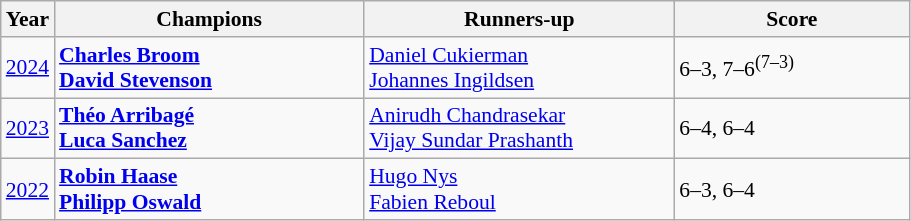<table class="wikitable" style="font-size:90%">
<tr>
<th>Year</th>
<th width="200">Champions</th>
<th width="200">Runners-up</th>
<th width="150">Score</th>
</tr>
<tr>
<td><a href='#'>2024</a></td>
<td> <strong><a href='#'>Charles Broom</a></strong><br> <strong><a href='#'>David Stevenson</a></strong></td>
<td> <a href='#'>Daniel Cukierman</a><br> <a href='#'>Johannes Ingildsen</a></td>
<td>6–3, 7–6<sup>(7–3)</sup></td>
</tr>
<tr>
<td><a href='#'>2023</a></td>
<td> <strong><a href='#'>Théo Arribagé</a></strong><br> <strong><a href='#'>Luca Sanchez</a></strong></td>
<td> <a href='#'>Anirudh Chandrasekar</a><br> <a href='#'>Vijay Sundar Prashanth</a></td>
<td>6–4, 6–4</td>
</tr>
<tr>
<td><a href='#'>2022</a></td>
<td> <strong><a href='#'>Robin Haase</a></strong><br> <strong><a href='#'>Philipp Oswald</a></strong></td>
<td> <a href='#'>Hugo Nys</a><br> <a href='#'>Fabien Reboul</a></td>
<td>6–3, 6–4</td>
</tr>
</table>
